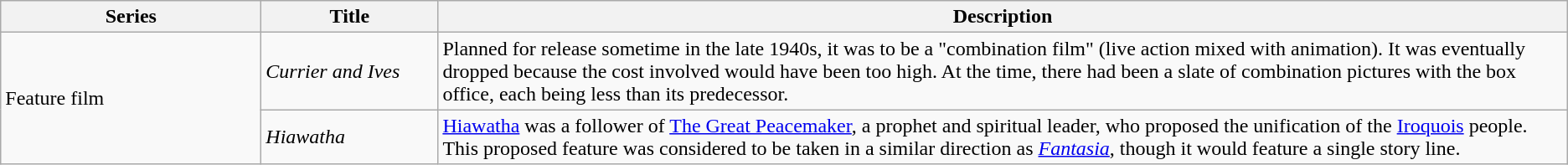<table class="wikitable">
<tr>
<th style="width:150pt;">Series</th>
<th style="width:100pt;">Title</th>
<th>Description</th>
</tr>
<tr>
<td rowspan="2">Feature film</td>
<td><em>Currier and Ives</em></td>
<td>Planned for release sometime in the late 1940s, it was to be a "combination film" (live action mixed with animation). It was eventually dropped because the cost involved would have been too high. At the time, there had been a slate of combination pictures with the box office, each being less than its predecessor.</td>
</tr>
<tr>
<td><em>Hiawatha</em></td>
<td><a href='#'>Hiawatha</a> was a follower of <a href='#'>The Great Peacemaker</a>, a prophet and spiritual leader, who proposed the unification of the <a href='#'>Iroquois</a> people. This proposed feature was considered to be taken in a similar direction as <em><a href='#'>Fantasia</a></em>, though it would feature a single story line.</td>
</tr>
</table>
